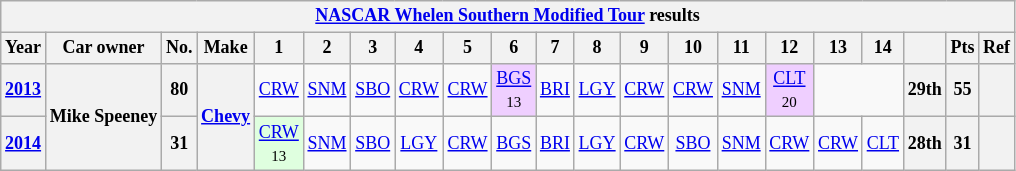<table class="wikitable" style="text-align:center; font-size:75%">
<tr>
<th colspan=21><a href='#'>NASCAR Whelen Southern Modified Tour</a> results</th>
</tr>
<tr>
<th>Year</th>
<th>Car owner</th>
<th>No.</th>
<th>Make</th>
<th>1</th>
<th>2</th>
<th>3</th>
<th>4</th>
<th>5</th>
<th>6</th>
<th>7</th>
<th>8</th>
<th>9</th>
<th>10</th>
<th>11</th>
<th>12</th>
<th>13</th>
<th>14</th>
<th></th>
<th>Pts</th>
<th>Ref</th>
</tr>
<tr>
<th><a href='#'>2013</a></th>
<th rowspan=2>Mike Speeney</th>
<th>80</th>
<th rowspan=2><a href='#'>Chevy</a></th>
<td><a href='#'>CRW</a></td>
<td><a href='#'>SNM</a></td>
<td><a href='#'>SBO</a></td>
<td><a href='#'>CRW</a></td>
<td><a href='#'>CRW</a></td>
<td style="background:#EFCFFF;"><a href='#'>BGS</a><br><small>13</small></td>
<td><a href='#'>BRI</a></td>
<td><a href='#'>LGY</a></td>
<td><a href='#'>CRW</a></td>
<td><a href='#'>CRW</a></td>
<td><a href='#'>SNM</a></td>
<td style="background:#EFCFFF;"><a href='#'>CLT</a><br><small>20</small></td>
<td colspan=2></td>
<th>29th</th>
<th>55</th>
<th></th>
</tr>
<tr>
<th><a href='#'>2014</a></th>
<th>31</th>
<td style="background:#DFFFDF;"><a href='#'>CRW</a><br><small>13</small></td>
<td><a href='#'>SNM</a></td>
<td><a href='#'>SBO</a></td>
<td><a href='#'>LGY</a></td>
<td><a href='#'>CRW</a></td>
<td><a href='#'>BGS</a></td>
<td><a href='#'>BRI</a></td>
<td><a href='#'>LGY</a></td>
<td><a href='#'>CRW</a></td>
<td><a href='#'>SBO</a></td>
<td><a href='#'>SNM</a></td>
<td><a href='#'>CRW</a></td>
<td><a href='#'>CRW</a></td>
<td><a href='#'>CLT</a></td>
<th>28th</th>
<th>31</th>
<th></th>
</tr>
</table>
